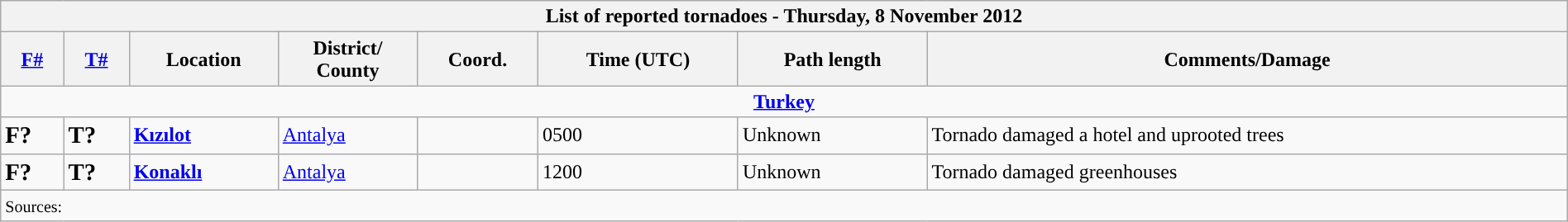<table class="wikitable collapsible" width="100%">
<tr>
<th colspan="8">List of reported tornadoes - Thursday, 8 November 2012</th>
</tr>
<tr>
<th><a href='#'>F#</a></th>
<th><a href='#'>T#</a></th>
<th>Location</th>
<th>District/<br>County</th>
<th>Coord.</th>
<th>Time (UTC)</th>
<th>Path length</th>
<th>Comments/Damage</th>
</tr>
<tr>
<td colspan="8" align=center><strong><a href='#'>Turkey</a></strong></td>
</tr>
<tr>
<td><big><strong>F?</strong></big></td>
<td><big><strong>T?</strong></big></td>
<td><strong><a href='#'>Kızılot</a></strong></td>
<td><a href='#'>Antalya</a></td>
<td></td>
<td>0500</td>
<td>Unknown</td>
<td>Tornado damaged a hotel and uprooted trees</td>
</tr>
<tr>
<td><big><strong>F?</strong></big></td>
<td><big><strong>T?</strong></big></td>
<td><strong><a href='#'>Konaklı</a></strong></td>
<td><a href='#'>Antalya</a></td>
<td></td>
<td>1200</td>
<td>Unknown</td>
<td>Tornado damaged greenhouses</td>
</tr>
<tr>
<td colspan="8"><small>Sources:  </small></td>
</tr>
</table>
